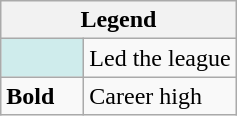<table class="wikitable">
<tr>
<th colspan="2">Legend</th>
</tr>
<tr>
<td style="background:#cfecec; width:3em;"></td>
<td>Led the league</td>
</tr>
<tr>
<td><strong>Bold</strong></td>
<td>Career high</td>
</tr>
</table>
